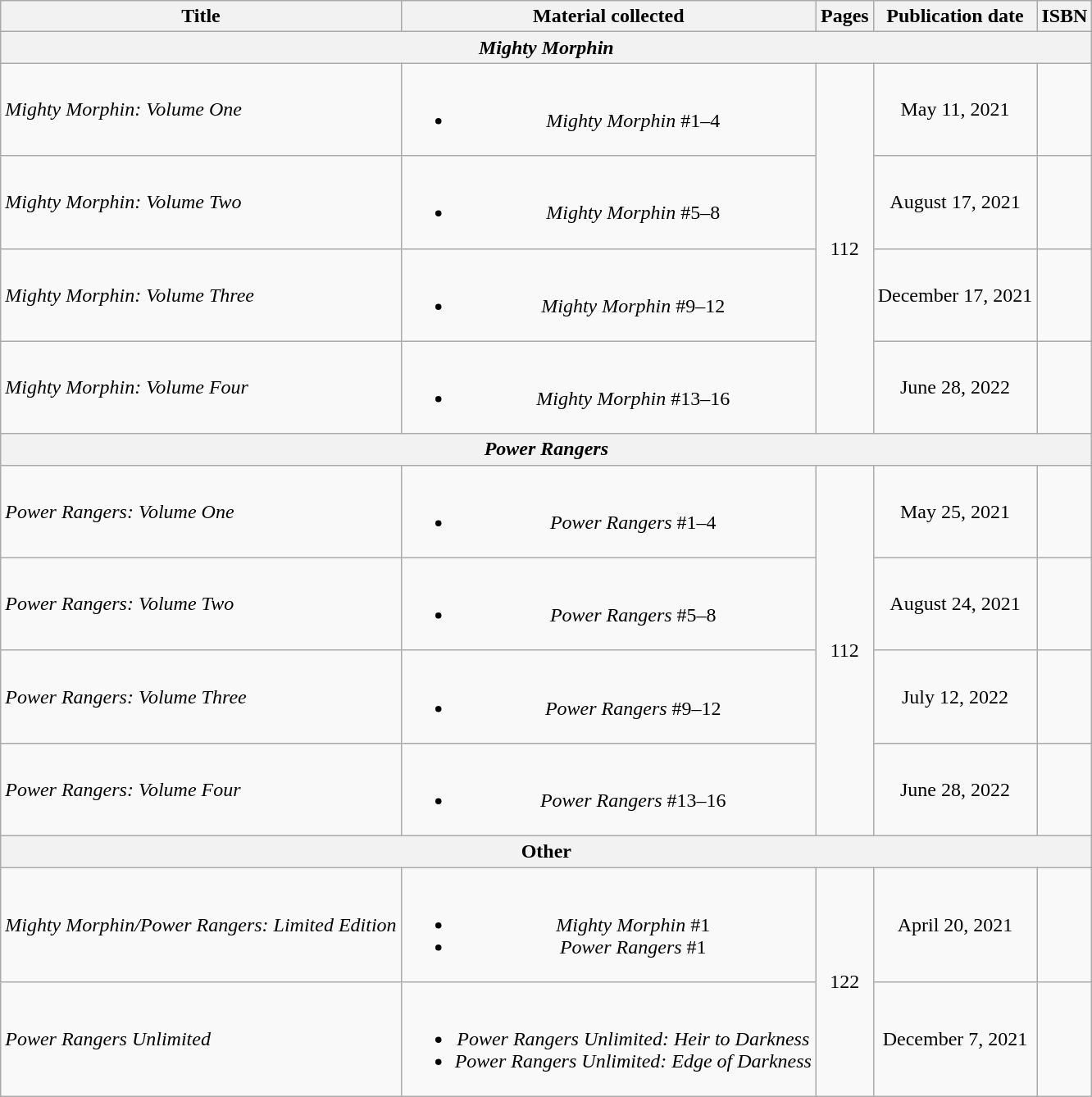<table class="wikitable" style="text-align: center;">
<tr>
<th>Title</th>
<th>Material collected</th>
<th>Pages</th>
<th>Publication date</th>
<th>ISBN</th>
</tr>
<tr>
<th colspan="5"><em>Mighty Morphin</em></th>
</tr>
<tr>
<td align="left"><em>Mighty Morphin: Volume One</em></td>
<td><br><ul><li><em>Mighty Morphin</em> #1–4</li></ul></td>
<td rowspan="4">112</td>
<td>May 11, 2021</td>
<td></td>
</tr>
<tr>
<td align="left"><em>Mighty Morphin: Volume Two</em></td>
<td><br><ul><li><em>Mighty Morphin</em> #5–8</li></ul></td>
<td>August 17, 2021</td>
<td></td>
</tr>
<tr>
<td align="left"><em>Mighty Morphin: Volume Three</em></td>
<td><br><ul><li><em>Mighty Morphin</em> #9–12</li></ul></td>
<td>December 17, 2021</td>
<td></td>
</tr>
<tr>
<td align="left"><em>Mighty Morphin: Volume Four</em></td>
<td><br><ul><li><em>Mighty Morphin</em> #13–16</li></ul></td>
<td>June 28, 2022</td>
<td></td>
</tr>
<tr>
<th colspan="5"><em>Power Rangers</em></th>
</tr>
<tr>
<td align="left"><em>Power Rangers: Volume One</em></td>
<td><br><ul><li><em>Power Rangers</em> #1–4</li></ul></td>
<td rowspan="4">112</td>
<td>May 25, 2021</td>
<td></td>
</tr>
<tr>
<td align="left"><em>Power Rangers: Volume Two</em></td>
<td><br><ul><li><em>Power Rangers</em> #5–8</li></ul></td>
<td>August 24, 2021</td>
<td></td>
</tr>
<tr>
<td align="left"><em>Power Rangers: Volume Three</em></td>
<td><br><ul><li><em>Power Rangers</em> #9–12</li></ul></td>
<td>July 12, 2022</td>
<td></td>
</tr>
<tr>
<td align="left"><em>Power Rangers: Volume Four</em></td>
<td><br><ul><li><em>Power Rangers</em> #13–16</li></ul></td>
<td>June 28, 2022</td>
<td></td>
</tr>
<tr>
<th colspan="5">Other</th>
</tr>
<tr>
<td align="left"><em>Mighty Morphin/Power Rangers: Limited Edition</em></td>
<td><br><ul><li><em>Mighty Morphin</em> #1</li><li><em>Power Rangers</em> #1</li></ul></td>
<td rowspan="2">122</td>
<td>April 20, 2021</td>
<td></td>
</tr>
<tr>
<td align="left"><em>Power Rangers Unlimited</em></td>
<td><br><ul><li><em>Power Rangers Unlimited: Heir to Darkness</em></li><li><em>Power Rangers Unlimited: Edge of Darkness</em></li></ul></td>
<td>December 7, 2021</td>
<td></td>
</tr>
</table>
